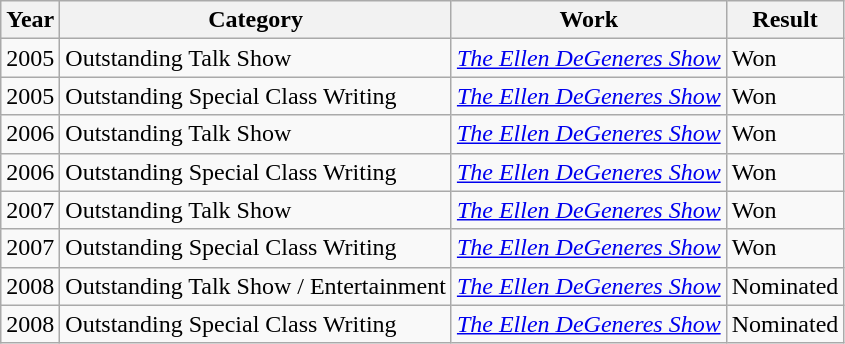<table class="wikitable">
<tr>
<th>Year</th>
<th>Category</th>
<th>Work</th>
<th>Result</th>
</tr>
<tr>
<td>2005</td>
<td>Outstanding Talk Show</td>
<td><em><a href='#'>The Ellen DeGeneres Show</a></em></td>
<td>Won</td>
</tr>
<tr>
<td>2005</td>
<td>Outstanding Special Class Writing</td>
<td><em><a href='#'>The Ellen DeGeneres Show</a></em></td>
<td>Won</td>
</tr>
<tr>
<td>2006</td>
<td>Outstanding Talk Show</td>
<td><em><a href='#'>The Ellen DeGeneres Show</a></em></td>
<td>Won</td>
</tr>
<tr>
<td>2006</td>
<td>Outstanding Special Class Writing</td>
<td><em><a href='#'>The Ellen DeGeneres Show</a></em></td>
<td>Won</td>
</tr>
<tr>
<td>2007</td>
<td>Outstanding Talk Show</td>
<td><em><a href='#'>The Ellen DeGeneres Show</a></em></td>
<td>Won</td>
</tr>
<tr>
<td>2007</td>
<td>Outstanding Special Class Writing</td>
<td><em><a href='#'>The Ellen DeGeneres Show</a></em></td>
<td>Won</td>
</tr>
<tr>
<td>2008</td>
<td>Outstanding Talk Show / Entertainment</td>
<td><em><a href='#'>The Ellen DeGeneres Show</a></em></td>
<td>Nominated</td>
</tr>
<tr>
<td>2008</td>
<td>Outstanding Special Class Writing</td>
<td><em><a href='#'>The Ellen DeGeneres Show</a></em></td>
<td>Nominated</td>
</tr>
</table>
